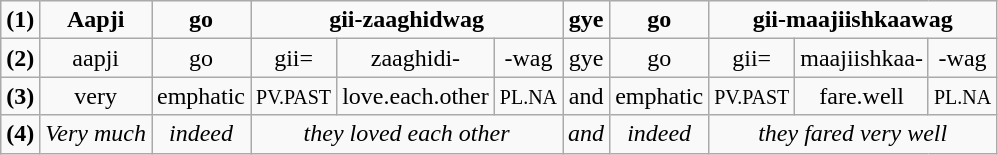<table class="wikitable">
<tr>
<td align="center"><strong>(1)</strong></td>
<td align="center"><strong>Aapji</strong></td>
<td align="center"><strong>go</strong></td>
<td colspan=3 align="center"><strong>gii-zaaghidwag</strong></td>
<td align="center"><strong>gye</strong></td>
<td align="center"><strong>go</strong></td>
<td colspan=3 align="center"><strong>gii-maajiishkaawag</strong></td>
</tr>
<tr>
<td align="center"><strong>(2)</strong></td>
<td align="center">aapji</td>
<td align="center">go</td>
<td align="center">gii=</td>
<td align="center">zaaghidi-</td>
<td align="center">-wag</td>
<td align="center">gye</td>
<td align="center">go</td>
<td align="center">gii=</td>
<td align="center">maajiishkaa-</td>
<td align="center">-wag</td>
</tr>
<tr>
<td align="center"><strong>(3)</strong></td>
<td align="center">very</td>
<td align="center">emphatic</td>
<td align="center"><small>PV.PAST</small></td>
<td align="center">love.each.other</td>
<td align="center"><small>PL.NA</small></td>
<td align="center">and</td>
<td align="center">emphatic</td>
<td align="center"><small>PV.PAST</small></td>
<td align="center">fare.well</td>
<td align="center"><small>PL.NA</small></td>
</tr>
<tr>
<td align="center"><strong>(4)</strong></td>
<td align="center"><em>Very much</em></td>
<td align="center"><em>indeed</em></td>
<td colspan=3 align="center"><em>they loved each other</em></td>
<td align="center"><em>and</em></td>
<td align="center"><em>indeed</em></td>
<td colspan=3 align="center"><em>they fared very well</em></td>
</tr>
</table>
